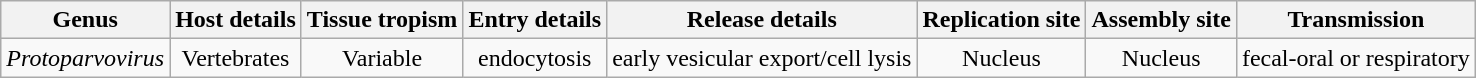<table class="wikitable sortable" style="text-align:center">
<tr>
<th>Genus</th>
<th>Host details</th>
<th>Tissue tropism</th>
<th>Entry details</th>
<th>Release details</th>
<th>Replication site</th>
<th>Assembly site</th>
<th>Transmission</th>
</tr>
<tr>
<td><em>Protoparvovirus</em></td>
<td>Vertebrates</td>
<td>Variable</td>
<td>endocytosis</td>
<td>early vesicular export/cell lysis</td>
<td>Nucleus</td>
<td>Nucleus</td>
<td>fecal-oral or respiratory</td>
</tr>
</table>
